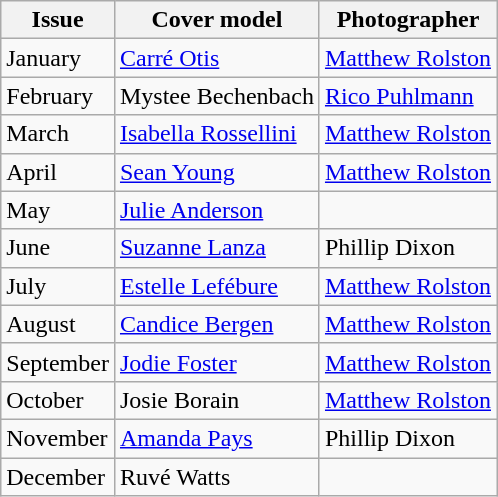<table class="sortable wikitable">
<tr>
<th>Issue</th>
<th>Cover model</th>
<th>Photographer</th>
</tr>
<tr>
<td>January</td>
<td><a href='#'>Carré Otis</a></td>
<td><a href='#'>Matthew Rolston</a></td>
</tr>
<tr>
<td>February</td>
<td>Mystee Bechenbach</td>
<td><a href='#'>Rico Puhlmann</a></td>
</tr>
<tr>
<td>March</td>
<td><a href='#'>Isabella Rossellini</a></td>
<td><a href='#'>Matthew Rolston</a></td>
</tr>
<tr>
<td>April</td>
<td><a href='#'>Sean Young</a></td>
<td><a href='#'>Matthew Rolston</a></td>
</tr>
<tr>
<td>May</td>
<td><a href='#'>Julie Anderson</a></td>
<td></td>
</tr>
<tr>
<td>June</td>
<td><a href='#'>Suzanne Lanza</a></td>
<td>Phillip Dixon</td>
</tr>
<tr>
<td>July</td>
<td><a href='#'>Estelle Lefébure</a></td>
<td><a href='#'>Matthew Rolston</a></td>
</tr>
<tr>
<td>August</td>
<td><a href='#'>Candice Bergen</a></td>
<td><a href='#'>Matthew Rolston</a></td>
</tr>
<tr>
<td>September</td>
<td><a href='#'>Jodie Foster</a></td>
<td><a href='#'>Matthew Rolston</a></td>
</tr>
<tr>
<td>October</td>
<td>Josie Borain</td>
<td><a href='#'>Matthew Rolston</a></td>
</tr>
<tr>
<td>November</td>
<td><a href='#'>Amanda Pays</a></td>
<td>Phillip Dixon</td>
</tr>
<tr>
<td>December</td>
<td>Ruvé Watts</td>
<td></td>
</tr>
</table>
